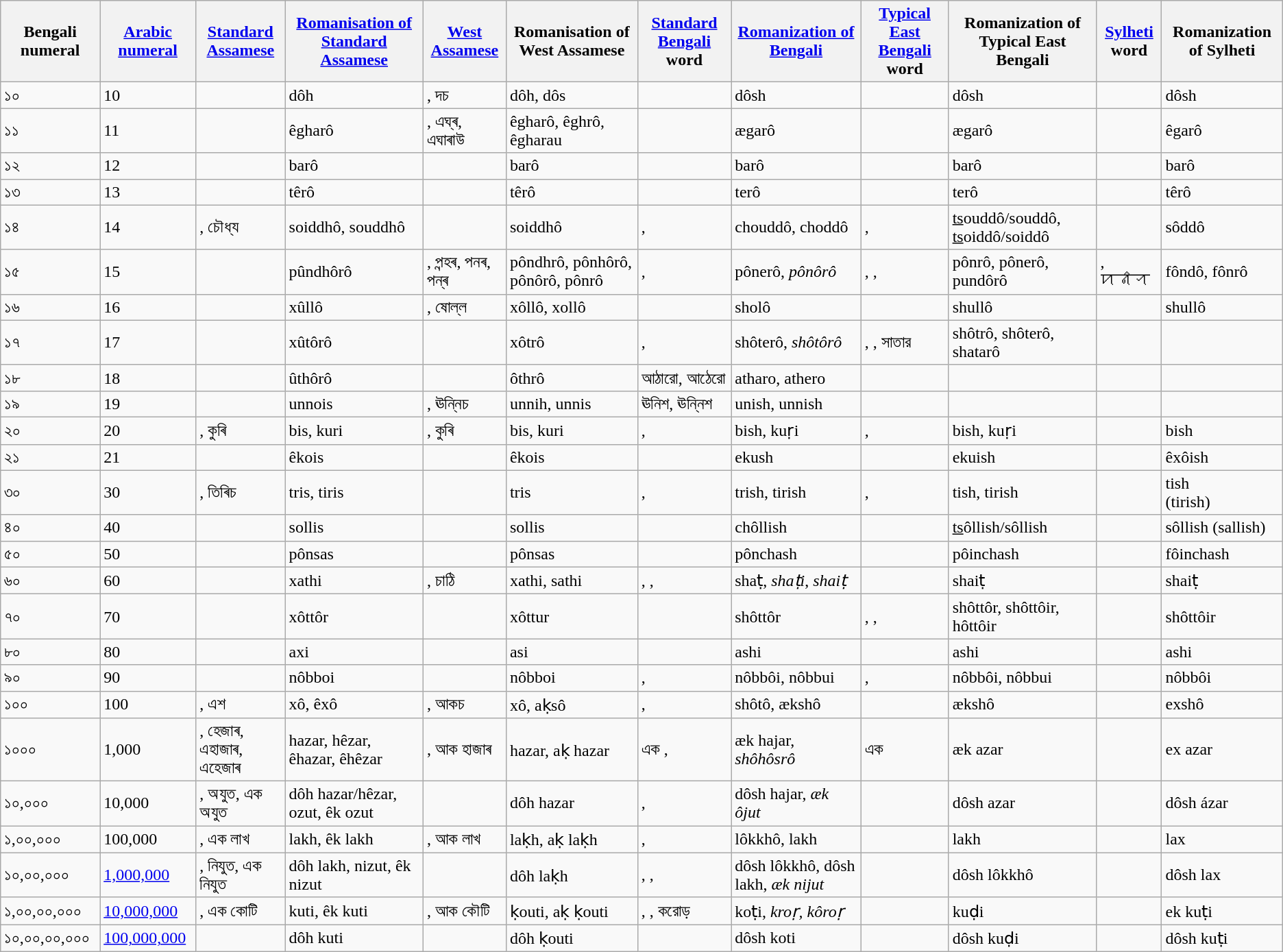<table class=wikitable style="text-align:left;">
<tr>
<th>Bengali numeral</th>
<th><a href='#'>Arabic numeral</a></th>
<th><a href='#'>Standard Assamese</a></th>
<th><a href='#'>Romanisation of Standard Assamese</a></th>
<th><a href='#'>West Assamese</a></th>
<th>Romanisation of West Assamese</th>
<th><a href='#'>Standard Bengali</a> word</th>
<th><a href='#'>Romanization of Bengali</a></th>
<th><a href='#'>Typical East Bengali</a> word</th>
<th>Romanization of Typical East Bengali</th>
<th><a href='#'>Sylheti</a> word</th>
<th>Romanization of Sylheti</th>
</tr>
<tr>
<td>১০</td>
<td style="text-align:left;">10</td>
<td></td>
<td>dôh</td>
<td>, দচ</td>
<td>dôh, dôs</td>
<td></td>
<td>dôsh</td>
<td></td>
<td>dôsh</td>
<td></td>
<td>dôsh</td>
</tr>
<tr>
<td>১১</td>
<td style="text-align:left;">11</td>
<td></td>
<td>êgharô</td>
<td>, এঘ্ৰ, এঘাৰাউ</td>
<td>êgharô, êghrô, êgharau</td>
<td></td>
<td>ægarô</td>
<td></td>
<td>ægarô</td>
<td></td>
<td>êgarô</td>
</tr>
<tr>
<td>১২</td>
<td style="text-align:left;">12</td>
<td></td>
<td>barô</td>
<td></td>
<td>barô</td>
<td></td>
<td>barô</td>
<td></td>
<td>barô</td>
<td></td>
<td>barô</td>
</tr>
<tr>
<td>১৩</td>
<td style="text-align:left;">13</td>
<td></td>
<td>têrô</td>
<td></td>
<td>têrô</td>
<td></td>
<td>terô</td>
<td></td>
<td>terô</td>
<td></td>
<td>têrô</td>
</tr>
<tr>
<td>১৪</td>
<td style="text-align:left;text-color:yellow;">14</td>
<td>, চৌধ্য</td>
<td>soiddhô, souddhô</td>
<td></td>
<td>soiddhô</td>
<td>, </td>
<td>chouddô, choddô</td>
<td>, </td>
<td><u>ts</u>ouddô/souddô, <u>ts</u>oiddô/soiddô</td>
<td></td>
<td>sôddô</td>
</tr>
<tr>
<td>১৫</td>
<td style="text-align:left;text-color:yellow;">15</td>
<td></td>
<td>pûndhôrô</td>
<td>, পন্হৰ, পনৰ, পন্ৰ</td>
<td>pôndhrô, pônhôrô, pônôrô, pônrô</td>
<td>, <em></em></td>
<td>pônerô, <em>pônôrô</em></td>
<td>, , </td>
<td>pônrô, pônerô, pundôrô</td>
<td>, ꠙꠘ꠆ꠞ</td>
<td>fôndô, fônrô</td>
</tr>
<tr>
<td>১৬</td>
<td style="text-align:left;text-color:yellow;">16</td>
<td></td>
<td>xûllô</td>
<td>, ষোল্ল</td>
<td>xôllô, xollô</td>
<td></td>
<td>sholô</td>
<td></td>
<td>shullô</td>
<td></td>
<td>shullô</td>
</tr>
<tr>
<td>১৭</td>
<td>17</td>
<td></td>
<td>xûtôrô</td>
<td></td>
<td>xôtrô</td>
<td>, <em></em></td>
<td>shôterô, <em>shôtôrô</em></td>
<td>, , সাতার</td>
<td>shôtrô, shôterô, shatarô</td>
<td></td>
<td></td>
</tr>
<tr>
<td>১৮</td>
<td>18</td>
<td></td>
<td>ûthôrô</td>
<td></td>
<td>ôthrô</td>
<td>আঠারো, আঠেরো</td>
<td>atharo, athero</td>
<td></td>
<td></td>
<td></td>
<td></td>
</tr>
<tr>
<td>১৯</td>
<td>19</td>
<td></td>
<td>unnois</td>
<td>, ঊন্নিচ</td>
<td>unnih, unnis</td>
<td>ঊনিশ,  ঊন্নিশ</td>
<td>unish, unnish</td>
<td></td>
<td></td>
<td></td>
<td></td>
</tr>
<tr>
<td>২০</td>
<td style="text-align:left;">20</td>
<td>, কুৰি</td>
<td>bis, kuri</td>
<td>, কুৰি</td>
<td>bis, kuri</td>
<td>, </td>
<td>bish, kuṛi</td>
<td>, </td>
<td>bish, kuṛi</td>
<td></td>
<td>bish</td>
</tr>
<tr>
<td>২১</td>
<td style="text-align:left;">21</td>
<td></td>
<td>êkois</td>
<td></td>
<td>êkois</td>
<td></td>
<td>ekush</td>
<td></td>
<td>ekuish</td>
<td></td>
<td>êxôish</td>
</tr>
<tr>
<td>৩০</td>
<td style="text-align:left;">30</td>
<td>, তিৰিচ</td>
<td>tris, tiris</td>
<td></td>
<td>tris</td>
<td>, </td>
<td>trish, tirish</td>
<td>, </td>
<td>tish, tirish</td>
<td></td>
<td>tish<br>(tirish)</td>
</tr>
<tr>
<td>৪০</td>
<td style="text-align:left;">40</td>
<td></td>
<td>sollis</td>
<td></td>
<td>sollis</td>
<td></td>
<td>chôllish</td>
<td></td>
<td><u>ts</u>ôllish/sôllish</td>
<td></td>
<td>sôllish (sallish)</td>
</tr>
<tr>
<td>৫০</td>
<td style="text-align:left;">50</td>
<td></td>
<td>pônsas</td>
<td></td>
<td>pônsas</td>
<td></td>
<td>pônchash</td>
<td></td>
<td>pôinchash</td>
<td></td>
<td>fôinchash</td>
</tr>
<tr>
<td>৬০</td>
<td style="text-align:left;">60</td>
<td></td>
<td>xathi</td>
<td>, চাঠি</td>
<td>xathi, sathi</td>
<td>, <em></em>, <em></em></td>
<td>shaṭ, <em>shaṭi</em>, <em>shaiṭ</em></td>
<td></td>
<td>shaiṭ</td>
<td></td>
<td>shaiṭ</td>
</tr>
<tr>
<td>৭০</td>
<td style="text-align:left;">70</td>
<td></td>
<td>xôttôr</td>
<td></td>
<td>xôttur</td>
<td></td>
<td>shôttôr</td>
<td>, , </td>
<td>shôttôr, shôttôir, hôttôir</td>
<td></td>
<td>shôttôir</td>
</tr>
<tr>
<td>৮০</td>
<td style="text-align:left;">80</td>
<td></td>
<td>axi</td>
<td></td>
<td>asi</td>
<td></td>
<td>ashi</td>
<td></td>
<td>ashi</td>
<td></td>
<td>ashi</td>
</tr>
<tr>
<td>৯০</td>
<td style="text-align:left;">90</td>
<td></td>
<td>nôbboi</td>
<td></td>
<td>nôbboi</td>
<td>, </td>
<td>nôbbôi, nôbbui</td>
<td>, </td>
<td>nôbbôi, nôbbui</td>
<td></td>
<td>nôbbôi</td>
</tr>
<tr>
<td>১০০</td>
<td style="text-align:left;">100</td>
<td>, এশ</td>
<td>xô, êxô</td>
<td>, আকচ</td>
<td>xô, aḳsô</td>
<td>, </td>
<td>shôtô, ækshô</td>
<td></td>
<td>ækshô</td>
<td></td>
<td>exshô</td>
</tr>
<tr>
<td>১০০০</td>
<td style="text-align:left;">1,000</td>
<td>, হেজাৰ, এহাজাৰ, এহেজাৰ</td>
<td>hazar, hêzar, êhazar, êhêzar</td>
<td>, আক হাজাৰ</td>
<td>hazar, aḳ hazar</td>
<td>এক , <em></em></td>
<td>æk hajar, <em>shôhôsrô</em></td>
<td>এক </td>
<td>æk azar</td>
<td></td>
<td>ex azar</td>
</tr>
<tr>
<td>১০,০০০</td>
<td style="text-align:left;">10,000</td>
<td>, অযুত, এক অযুত</td>
<td>dôh hazar/hêzar, ozut, êk ozut</td>
<td></td>
<td>dôh hazar</td>
<td>, <em></em></td>
<td>dôsh hajar, <em>æk ôjut</em></td>
<td></td>
<td>dôsh azar</td>
<td></td>
<td>dôsh ázar</td>
</tr>
<tr>
<td>১,০০,০০০</td>
<td style="text-align:left;">100,000</td>
<td>, এক লাখ</td>
<td>lakh, êk lakh</td>
<td>, আক লাখ</td>
<td>laḳh, aḳ laḳh</td>
<td>, </td>
<td>lôkkhô, lakh</td>
<td></td>
<td>lakh</td>
<td></td>
<td>lax</td>
</tr>
<tr>
<td>১০,০০,০০০</td>
<td style="text-align:left;"><a href='#'>1,000,000</a></td>
<td>, নিযুত, এক নিযুত</td>
<td>dôh lakh, nizut, êk nizut</td>
<td></td>
<td>dôh laḳh</td>
<td>, , <em></em></td>
<td>dôsh lôkkhô, dôsh lakh, <em>æk nijut</em></td>
<td></td>
<td>dôsh lôkkhô</td>
<td></td>
<td>dôsh lax</td>
</tr>
<tr>
<td>১,০০,০০,০০০</td>
<td style="text-align:left;"><a href='#'>10,000,000</a></td>
<td>, এক কোটি</td>
<td>kuti, êk kuti</td>
<td>, আক কৌটি</td>
<td>ḳouti, aḳ ḳouti</td>
<td>, <em></em>,  করোড়  </td>
<td>koṭi, <em>kroṛ, kôroṛ</em></td>
<td></td>
<td>kuḍi</td>
<td></td>
<td>ek kuṭi</td>
</tr>
<tr>
<td>১০,০০,০০,০০০</td>
<td style="text-align:left;"><a href='#'>100,000,000</a></td>
<td></td>
<td>dôh kuti</td>
<td></td>
<td>dôh ḳouti</td>
<td></td>
<td>dôsh koti</td>
<td></td>
<td>dôsh kuḍi</td>
<td></td>
<td>dôsh kuṭi</td>
</tr>
</table>
